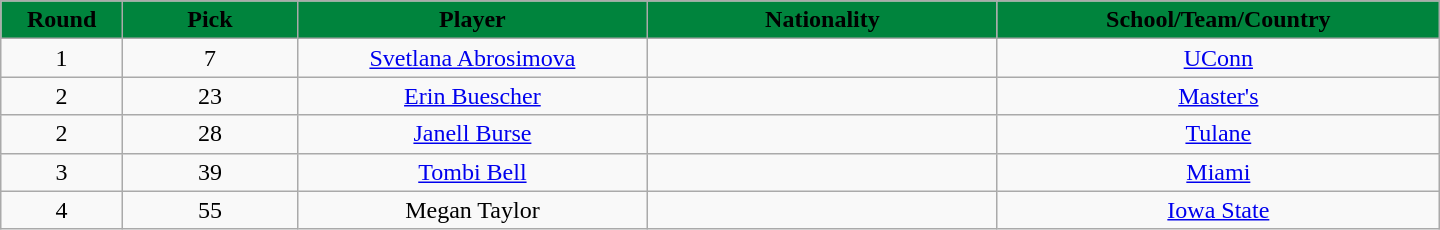<table class="wikitable" style="text-align:center; width:60em">
<tr>
<th style="background: #00843D" width="2%"><span>Round</span></th>
<th style="background: #00843D" width="5%"><span>Pick</span></th>
<th style="background: #00843D" width="10%"><span>Player</span></th>
<th style="background: #00843D" width="10%"><span>Nationality</span></th>
<th style="background: #00843D" width="10%"><span>School/Team/Country</span></th>
</tr>
<tr>
<td>1</td>
<td>7</td>
<td><a href='#'>Svetlana Abrosimova</a></td>
<td></td>
<td><a href='#'>UConn</a></td>
</tr>
<tr>
<td>2</td>
<td>23</td>
<td><a href='#'>Erin Buescher</a></td>
<td></td>
<td><a href='#'>Master's</a></td>
</tr>
<tr>
<td>2</td>
<td>28</td>
<td><a href='#'>Janell Burse</a></td>
<td></td>
<td><a href='#'>Tulane</a></td>
</tr>
<tr>
<td>3</td>
<td>39</td>
<td><a href='#'>Tombi Bell</a></td>
<td></td>
<td><a href='#'>Miami</a></td>
</tr>
<tr>
<td>4</td>
<td>55</td>
<td>Megan Taylor</td>
<td></td>
<td><a href='#'>Iowa State</a></td>
</tr>
</table>
